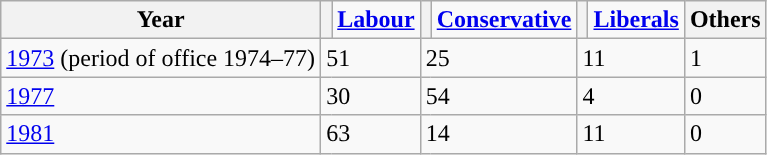<table class="wikitable">
<tr>
<th>Year</th>
<th style="background-color: "></th>
<td><strong><a href='#'>Labour</a></strong></td>
<th style="background-color: "></th>
<td><strong><a href='#'>Conservative</a></strong></td>
<th style="background-color: "></th>
<td><strong><a href='#'>Liberals</a></strong></td>
<th>Others</th>
</tr>
<tr>
<td><a href='#'>1973</a> (period of office 1974–77)</td>
<td colspan=2>51</td>
<td colspan=2>25</td>
<td colspan=2>11</td>
<td>1</td>
</tr>
<tr>
<td><a href='#'>1977</a></td>
<td colspan=2>30</td>
<td colspan=2>54</td>
<td colspan=2>4</td>
<td>0</td>
</tr>
<tr>
<td><a href='#'>1981</a></td>
<td colspan=2>63</td>
<td colspan=2>14</td>
<td colspan=2>11</td>
<td>0</td>
</tr>
</table>
